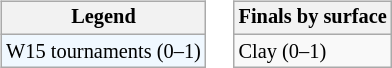<table>
<tr valign=top>
<td><br><table class="wikitable" style="font-size:85%">
<tr>
<th>Legend</th>
</tr>
<tr style="background:#f0f8ff;">
<td>W15 tournaments (0–1)</td>
</tr>
</table>
</td>
<td><br><table class="wikitable" style="font-size:85%">
<tr>
<th>Finals by surface</th>
</tr>
<tr>
<td>Clay (0–1)</td>
</tr>
</table>
</td>
</tr>
</table>
